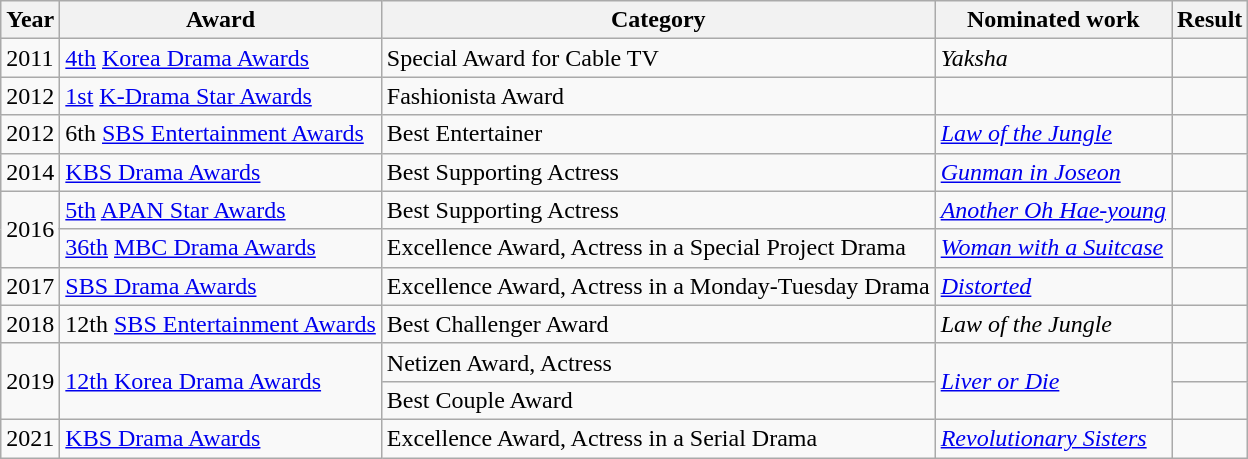<table class="wikitable sortable">
<tr>
<th>Year</th>
<th>Award</th>
<th>Category</th>
<th>Nominated work</th>
<th>Result</th>
</tr>
<tr>
<td>2011</td>
<td><a href='#'>4th</a> <a href='#'>Korea Drama Awards</a></td>
<td>Special Award for Cable TV</td>
<td><em>Yaksha</em></td>
<td></td>
</tr>
<tr>
<td>2012</td>
<td><a href='#'>1st</a> <a href='#'>K-Drama Star Awards</a></td>
<td>Fashionista Award</td>
<td></td>
<td></td>
</tr>
<tr>
<td>2012</td>
<td>6th <a href='#'>SBS Entertainment Awards</a></td>
<td>Best Entertainer</td>
<td><em><a href='#'>Law of the Jungle</a></em></td>
<td></td>
</tr>
<tr>
<td>2014</td>
<td><a href='#'>KBS Drama Awards</a></td>
<td>Best Supporting Actress</td>
<td><em><a href='#'>Gunman in Joseon</a></em></td>
<td></td>
</tr>
<tr>
<td rowspan="2">2016</td>
<td><a href='#'>5th</a> <a href='#'>APAN Star Awards</a></td>
<td>Best Supporting Actress</td>
<td><em><a href='#'>Another Oh Hae-young</a></em></td>
<td></td>
</tr>
<tr>
<td><a href='#'>36th</a> <a href='#'>MBC Drama Awards</a></td>
<td>Excellence Award, Actress in a Special Project Drama</td>
<td><em><a href='#'>Woman with a Suitcase</a></em></td>
<td></td>
</tr>
<tr>
<td>2017</td>
<td><a href='#'>SBS Drama Awards</a></td>
<td>Excellence Award, Actress in a Monday-Tuesday Drama</td>
<td><em><a href='#'>Distorted</a></em></td>
<td></td>
</tr>
<tr>
<td>2018</td>
<td>12th <a href='#'>SBS Entertainment Awards</a></td>
<td>Best Challenger Award</td>
<td><em>Law of the Jungle</em></td>
<td></td>
</tr>
<tr>
<td rowspan="2">2019</td>
<td rowspan="2"><a href='#'>12th Korea Drama Awards</a></td>
<td>Netizen Award, Actress</td>
<td rowspan="2"><em><a href='#'>Liver or Die</a></em></td>
<td></td>
</tr>
<tr>
<td>Best Couple Award</td>
<td></td>
</tr>
<tr>
<td>2021</td>
<td><a href='#'>KBS Drama Awards</a></td>
<td>Excellence Award, Actress in a Serial Drama</td>
<td><em><a href='#'>Revolutionary Sisters</a></em></td>
<td></td>
</tr>
</table>
